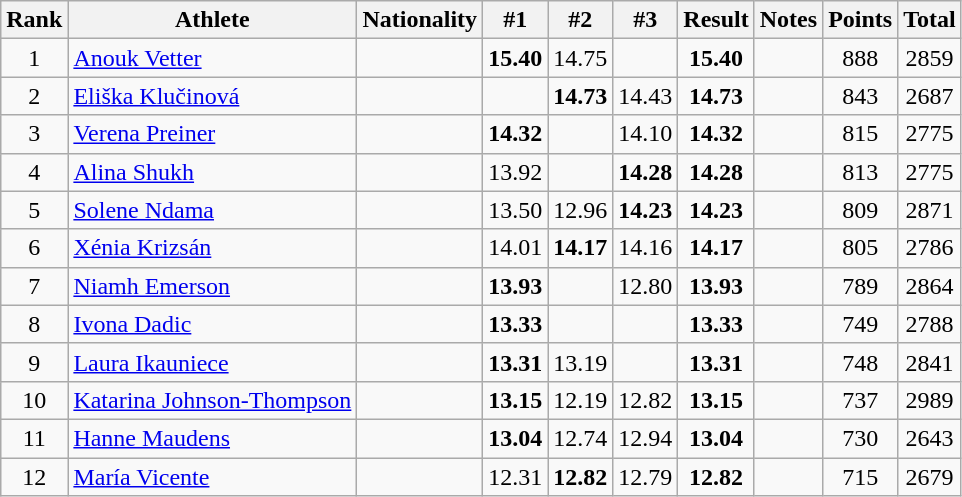<table class="wikitable sortable" style="text-align:center">
<tr>
<th>Rank</th>
<th>Athlete</th>
<th>Nationality</th>
<th>#1</th>
<th>#2</th>
<th>#3</th>
<th>Result</th>
<th>Notes</th>
<th>Points</th>
<th>Total</th>
</tr>
<tr>
<td>1</td>
<td align=left><a href='#'>Anouk Vetter</a></td>
<td align=left></td>
<td><strong>15.40</strong></td>
<td>14.75</td>
<td></td>
<td><strong>15.40</strong></td>
<td></td>
<td>888</td>
<td>2859</td>
</tr>
<tr>
<td>2</td>
<td align=left><a href='#'>Eliška Klučinová</a></td>
<td align=left></td>
<td></td>
<td><strong>14.73</strong></td>
<td>14.43</td>
<td><strong>14.73</strong></td>
<td></td>
<td>843</td>
<td>2687</td>
</tr>
<tr>
<td>3</td>
<td align=left><a href='#'>Verena Preiner</a></td>
<td align=left></td>
<td><strong>14.32</strong></td>
<td></td>
<td>14.10</td>
<td><strong>14.32</strong></td>
<td></td>
<td>815</td>
<td>2775</td>
</tr>
<tr>
<td>4</td>
<td align=left><a href='#'>Alina Shukh</a></td>
<td align=left></td>
<td>13.92</td>
<td></td>
<td><strong>14.28</strong></td>
<td><strong>14.28</strong></td>
<td></td>
<td>813</td>
<td>2775</td>
</tr>
<tr>
<td>5</td>
<td align=left><a href='#'>Solene Ndama</a></td>
<td align=left></td>
<td>13.50</td>
<td>12.96</td>
<td><strong>14.23</strong></td>
<td><strong>14.23</strong></td>
<td></td>
<td>809</td>
<td>2871</td>
</tr>
<tr>
<td>6</td>
<td align=left><a href='#'>Xénia Krizsán</a></td>
<td align=left></td>
<td>14.01</td>
<td><strong>14.17</strong></td>
<td>14.16</td>
<td><strong>14.17</strong></td>
<td></td>
<td>805</td>
<td>2786</td>
</tr>
<tr>
<td>7</td>
<td align=left><a href='#'>Niamh Emerson</a></td>
<td align=left></td>
<td><strong>13.93</strong></td>
<td></td>
<td>12.80</td>
<td><strong>13.93</strong></td>
<td></td>
<td>789</td>
<td>2864</td>
</tr>
<tr>
<td>8</td>
<td align=left><a href='#'>Ivona Dadic</a></td>
<td align=left></td>
<td><strong>13.33</strong></td>
<td></td>
<td></td>
<td><strong>13.33</strong></td>
<td></td>
<td>749</td>
<td>2788</td>
</tr>
<tr>
<td>9</td>
<td align=left><a href='#'>Laura Ikauniece</a></td>
<td align=left></td>
<td><strong>13.31</strong></td>
<td>13.19</td>
<td></td>
<td><strong>13.31</strong></td>
<td></td>
<td>748</td>
<td>2841</td>
</tr>
<tr>
<td>10</td>
<td align=left><a href='#'>Katarina Johnson-Thompson</a></td>
<td align=left></td>
<td><strong>13.15</strong></td>
<td>12.19</td>
<td>12.82</td>
<td><strong>13.15</strong></td>
<td></td>
<td>737</td>
<td>2989</td>
</tr>
<tr>
<td>11</td>
<td align=left><a href='#'>Hanne Maudens</a></td>
<td align=left></td>
<td><strong>13.04</strong></td>
<td>12.74</td>
<td>12.94</td>
<td><strong>13.04</strong></td>
<td></td>
<td>730</td>
<td>2643</td>
</tr>
<tr>
<td>12</td>
<td align=left><a href='#'>María Vicente</a></td>
<td align=left></td>
<td>12.31</td>
<td><strong>12.82</strong></td>
<td>12.79</td>
<td><strong>12.82</strong></td>
<td></td>
<td>715</td>
<td>2679</td>
</tr>
</table>
